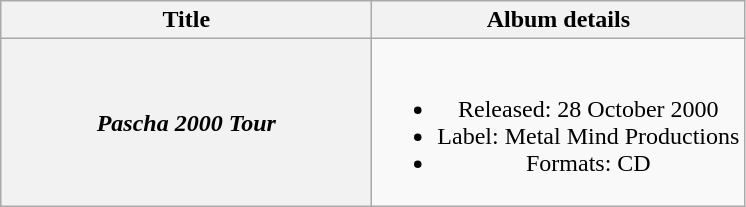<table class="wikitable plainrowheaders" style="text-align:center;">
<tr>
<th scope="col" style="width:15em;">Title</th>
<th scope="col">Album details</th>
</tr>
<tr>
<th scope="row"><em>Pascha 2000 Tour</em></th>
<td><br><ul><li>Released: 28 October 2000</li><li>Label: Metal Mind Productions</li><li>Formats: CD</li></ul></td>
</tr>
</table>
